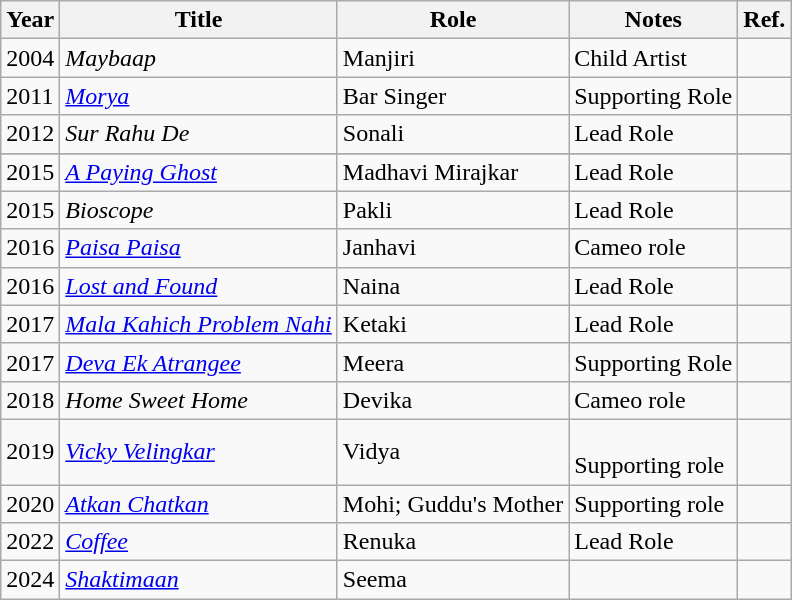<table class="wikitable sortable" style="font-size:100%">
<tr style="text-align:center;">
<th>Year</th>
<th>Title</th>
<th>Role</th>
<th class="unsortable">Notes</th>
<th class="unsortable">Ref.</th>
</tr>
<tr>
<td>2004</td>
<td><em>Maybaap</em></td>
<td>Manjiri</td>
<td>Child Artist</td>
<td></td>
</tr>
<tr>
<td>2011</td>
<td><em><a href='#'>Morya</a></em></td>
<td>Bar Singer</td>
<td>Supporting Role</td>
<td></td>
</tr>
<tr>
<td>2012</td>
<td><em>Sur Rahu De</em></td>
<td>Sonali</td>
<td>Lead Role</td>
<td></td>
</tr>
<tr>
</tr>
<tr>
<td>2015</td>
<td><em><a href='#'>A Paying Ghost</a></em></td>
<td>Madhavi Mirajkar</td>
<td>Lead Role</td>
<td></td>
</tr>
<tr>
<td>2015</td>
<td><em>Bioscope</em></td>
<td>Pakli</td>
<td>Lead Role</td>
<td></td>
</tr>
<tr>
<td>2016</td>
<td><em><a href='#'>Paisa Paisa</a></em></td>
<td>Janhavi</td>
<td>Cameo role</td>
<td></td>
</tr>
<tr>
<td>2016</td>
<td><em><a href='#'>Lost and Found</a></em></td>
<td>Naina</td>
<td>Lead Role</td>
<td></td>
</tr>
<tr>
<td>2017</td>
<td><em><a href='#'>Mala Kahich Problem Nahi</a></em></td>
<td>Ketaki</td>
<td>Lead Role</td>
<td></td>
</tr>
<tr>
<td>2017</td>
<td><em><a href='#'>Deva Ek Atrangee</a></em></td>
<td>Meera</td>
<td>Supporting Role</td>
<td></td>
</tr>
<tr>
<td>2018</td>
<td><em>Home Sweet Home</em></td>
<td>Devika</td>
<td>Cameo role</td>
<td></td>
</tr>
<tr>
<td>2019</td>
<td><em><a href='#'>Vicky Velingkar</a></em></td>
<td>Vidya</td>
<td><br>Supporting role</td>
<td></td>
</tr>
<tr>
<td>2020</td>
<td><em><a href='#'>Atkan Chatkan</a></em></td>
<td>Mohi; Guddu's Mother</td>
<td>Supporting role</td>
<td></td>
</tr>
<tr>
<td>2022</td>
<td><em><a href='#'>Coffee</a></em></td>
<td>Renuka</td>
<td>Lead Role</td>
<td></td>
</tr>
<tr>
<td>2024</td>
<td><em><a href='#'>Shaktimaan</a></em></td>
<td>Seema</td>
<td></td>
<td></td>
</tr>
</table>
